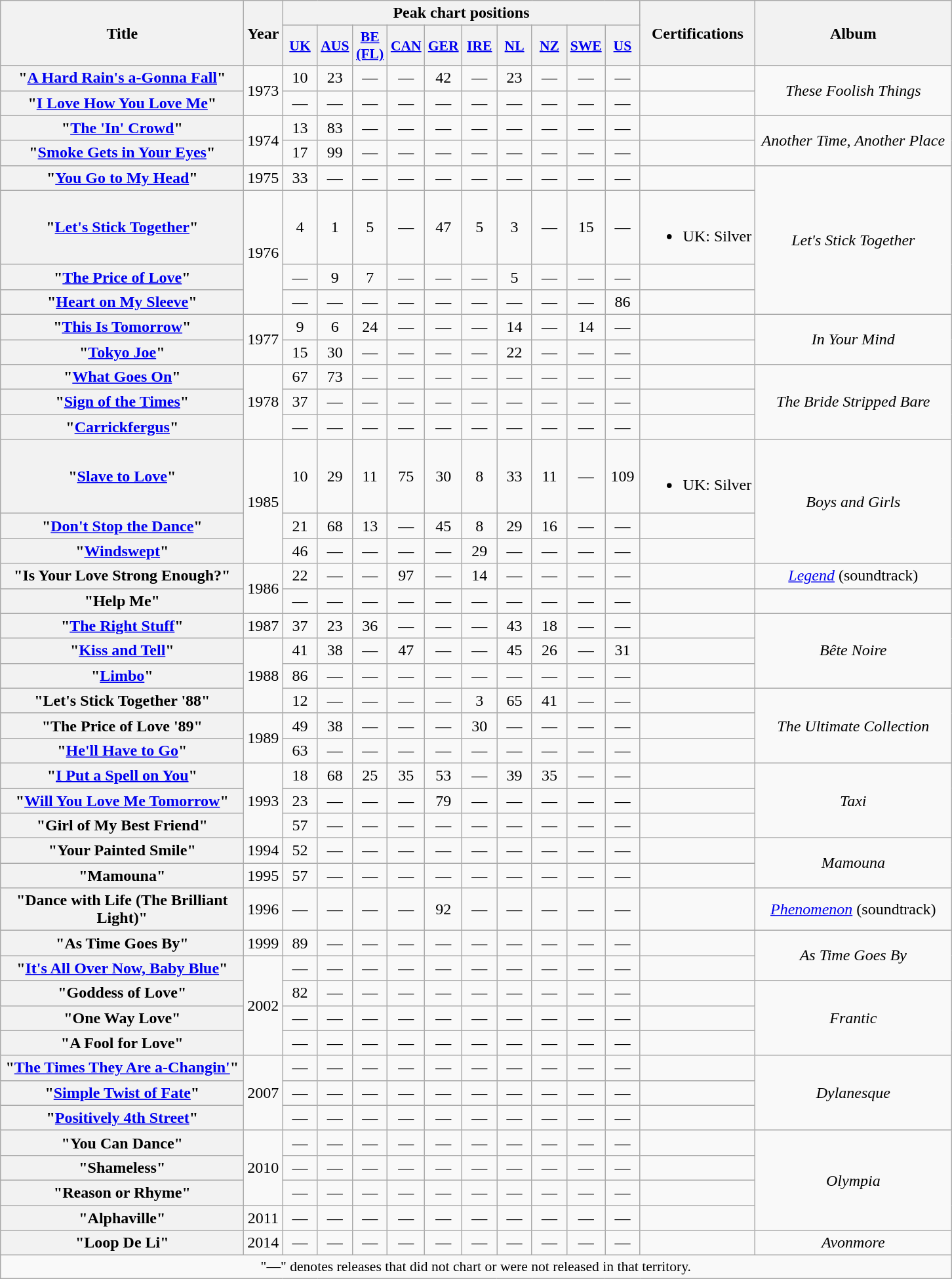<table class="wikitable plainrowheaders" style="text-align:center;">
<tr>
<th rowspan="2" scope="col" style="width:15em;">Title</th>
<th rowspan="2" scope="col" style="width:2em;">Year</th>
<th colspan="10">Peak chart positions</th>
<th rowspan="2">Certifications</th>
<th rowspan="2"  style="width:12em;">Album</th>
</tr>
<tr>
<th scope="col" style="width:2em;font-size:90%;"><a href='#'>UK</a><br></th>
<th scope="col" style="width:2em;font-size:90%;"><a href='#'>AUS</a><br></th>
<th scope="col" style="width:2em;font-size:90%;"><a href='#'>BE (FL)</a><br></th>
<th scope="col" style="width:2em;font-size:90%;"><a href='#'>CAN</a><br></th>
<th scope="col" style="width:2em;font-size:90%;"><a href='#'>GER</a><br></th>
<th scope="col" style="width:2em;font-size:90%;"><a href='#'>IRE</a><br></th>
<th scope="col" style="width:2em;font-size:90%;"><a href='#'>NL</a><br></th>
<th scope="col" style="width:2em;font-size:90%;"><a href='#'>NZ</a><br></th>
<th scope="col" style="width:2em;font-size:90%;"><a href='#'>SWE</a><br></th>
<th scope="col" style="width:2em;font-size:90%;"><a href='#'>US</a><br></th>
</tr>
<tr>
<th scope="row">"<a href='#'>A Hard Rain's a-Gonna Fall</a>"</th>
<td rowspan="2">1973</td>
<td>10</td>
<td>23</td>
<td>—</td>
<td>—</td>
<td>42</td>
<td>—</td>
<td>23</td>
<td>—</td>
<td>—</td>
<td>—</td>
<td></td>
<td rowspan="2"><em>These Foolish Things</em></td>
</tr>
<tr>
<th scope="row">"<a href='#'>I Love How You Love Me</a>"</th>
<td>—</td>
<td>—</td>
<td>—</td>
<td>—</td>
<td>—</td>
<td>—</td>
<td>—</td>
<td>—</td>
<td>—</td>
<td>—</td>
<td></td>
</tr>
<tr>
<th scope="row">"<a href='#'>The 'In' Crowd</a>"</th>
<td rowspan="2">1974</td>
<td>13</td>
<td>83</td>
<td>—</td>
<td>—</td>
<td>—</td>
<td>—</td>
<td>—</td>
<td>—</td>
<td>—</td>
<td>—</td>
<td></td>
<td rowspan="2"><em>Another Time, Another Place</em></td>
</tr>
<tr>
<th scope="row">"<a href='#'>Smoke Gets in Your Eyes</a>"</th>
<td>17</td>
<td>99</td>
<td>—</td>
<td>—</td>
<td>—</td>
<td>—</td>
<td>—</td>
<td>—</td>
<td>—</td>
<td>—</td>
<td></td>
</tr>
<tr>
<th scope="row">"<a href='#'>You Go to My Head</a>"</th>
<td>1975</td>
<td>33</td>
<td>—</td>
<td>—</td>
<td>—</td>
<td>—</td>
<td>—</td>
<td>—</td>
<td>—</td>
<td>—</td>
<td>—</td>
<td></td>
<td rowspan="4"><em>Let's Stick Together</em></td>
</tr>
<tr>
<th scope="row">"<a href='#'>Let's Stick Together</a>"</th>
<td rowspan="3">1976</td>
<td>4</td>
<td>1</td>
<td>5</td>
<td>—</td>
<td>47</td>
<td>5</td>
<td>3</td>
<td>—</td>
<td>15</td>
<td>—</td>
<td><br><ul><li>UK: Silver</li></ul></td>
</tr>
<tr>
<th scope="row">"<a href='#'>The Price of Love</a>"</th>
<td>—</td>
<td>9</td>
<td>7</td>
<td>—</td>
<td>—</td>
<td>—</td>
<td>5</td>
<td>—</td>
<td>—</td>
<td>—</td>
<td></td>
</tr>
<tr>
<th scope="row">"<a href='#'>Heart on My Sleeve</a>"</th>
<td>—</td>
<td>—</td>
<td>—</td>
<td>—</td>
<td>—</td>
<td>—</td>
<td>—</td>
<td>—</td>
<td>—</td>
<td>86</td>
<td></td>
</tr>
<tr>
<th scope="row">"<a href='#'>This Is Tomorrow</a>"</th>
<td rowspan="2">1977</td>
<td>9</td>
<td>6</td>
<td>24</td>
<td>—</td>
<td>—</td>
<td>—</td>
<td>14</td>
<td>—</td>
<td>14</td>
<td>—</td>
<td></td>
<td rowspan="2"><em>In Your Mind</em></td>
</tr>
<tr>
<th scope="row">"<a href='#'>Tokyo Joe</a>"</th>
<td>15</td>
<td>30</td>
<td>—</td>
<td>—</td>
<td>—</td>
<td>—</td>
<td>22</td>
<td>—</td>
<td>—</td>
<td>—</td>
<td></td>
</tr>
<tr>
<th scope="row">"<a href='#'>What Goes On</a>"</th>
<td rowspan="3">1978</td>
<td>67</td>
<td>73</td>
<td>—</td>
<td>—</td>
<td>—</td>
<td>—</td>
<td>—</td>
<td>—</td>
<td>—</td>
<td>—</td>
<td></td>
<td rowspan="3"><em>The Bride Stripped Bare</em></td>
</tr>
<tr>
<th scope="row">"<a href='#'>Sign of the Times</a>"</th>
<td>37</td>
<td>—</td>
<td>—</td>
<td>—</td>
<td>—</td>
<td>—</td>
<td>—</td>
<td>—</td>
<td>—</td>
<td>—</td>
<td></td>
</tr>
<tr>
<th scope="row">"<a href='#'>Carrickfergus</a>"</th>
<td>—</td>
<td>—</td>
<td>—</td>
<td>—</td>
<td>—</td>
<td>—</td>
<td>—</td>
<td>—</td>
<td>—</td>
<td>—</td>
<td></td>
</tr>
<tr>
<th scope="row">"<a href='#'>Slave to Love</a>"</th>
<td rowspan="3">1985</td>
<td>10</td>
<td>29</td>
<td>11</td>
<td>75</td>
<td>30</td>
<td>8</td>
<td>33</td>
<td>11</td>
<td>—</td>
<td>109</td>
<td><br><ul><li>UK: Silver</li></ul></td>
<td rowspan="3"><em>Boys and Girls</em></td>
</tr>
<tr>
<th scope="row">"<a href='#'>Don't Stop the Dance</a>"</th>
<td>21</td>
<td>68</td>
<td>13</td>
<td>—</td>
<td>45</td>
<td>8</td>
<td>29</td>
<td>16</td>
<td>—</td>
<td>—</td>
<td></td>
</tr>
<tr>
<th scope="row">"<a href='#'>Windswept</a>"</th>
<td>46</td>
<td>—</td>
<td>—</td>
<td>—</td>
<td>—</td>
<td>29</td>
<td>—</td>
<td>—</td>
<td>—</td>
<td>—</td>
<td></td>
</tr>
<tr>
<th scope="row">"Is Your Love Strong Enough?"</th>
<td rowspan="2">1986</td>
<td>22</td>
<td>—</td>
<td>—</td>
<td>97</td>
<td>—</td>
<td>14</td>
<td>—</td>
<td>—</td>
<td>—</td>
<td>—</td>
<td></td>
<td><em><a href='#'>Legend</a></em> (soundtrack)</td>
</tr>
<tr>
<th scope="row">"Help Me"</th>
<td>—</td>
<td>—</td>
<td>—</td>
<td>—</td>
<td>—</td>
<td>—</td>
<td>—</td>
<td>—</td>
<td>—</td>
<td>—</td>
<td></td>
<td></td>
</tr>
<tr>
<th scope="row">"<a href='#'>The Right Stuff</a>"</th>
<td>1987</td>
<td>37</td>
<td>23</td>
<td>36</td>
<td>—</td>
<td>—</td>
<td>—</td>
<td>43</td>
<td>18</td>
<td>—</td>
<td>—</td>
<td></td>
<td rowspan="3"><em>Bête Noire</em></td>
</tr>
<tr>
<th scope="row">"<a href='#'>Kiss and Tell</a>"</th>
<td rowspan="3">1988</td>
<td>41</td>
<td>38</td>
<td>—</td>
<td>47</td>
<td>—</td>
<td>—</td>
<td>45</td>
<td>26</td>
<td>—</td>
<td>31</td>
<td></td>
</tr>
<tr>
<th scope="row">"<a href='#'>Limbo</a>"</th>
<td>86</td>
<td>—</td>
<td>—</td>
<td>—</td>
<td>—</td>
<td>—</td>
<td>—</td>
<td>—</td>
<td>—</td>
<td>—</td>
<td></td>
</tr>
<tr>
<th scope="row">"Let's Stick Together '88"</th>
<td>12</td>
<td>—</td>
<td>—</td>
<td>—</td>
<td>—</td>
<td>3</td>
<td>65</td>
<td>41</td>
<td>—</td>
<td>—</td>
<td></td>
<td rowspan="3"><em>The Ultimate Collection</em></td>
</tr>
<tr>
<th scope="row">"The Price of Love '89"</th>
<td rowspan="2">1989</td>
<td>49</td>
<td>38</td>
<td>—</td>
<td>—</td>
<td>—</td>
<td>30</td>
<td>—</td>
<td>—</td>
<td>—</td>
<td>—</td>
<td></td>
</tr>
<tr>
<th scope="row">"<a href='#'>He'll Have to Go</a>"</th>
<td>63</td>
<td>—</td>
<td>—</td>
<td>—</td>
<td>—</td>
<td>—</td>
<td>—</td>
<td>—</td>
<td>—</td>
<td>—</td>
<td></td>
</tr>
<tr>
<th scope="row">"<a href='#'>I Put a Spell on You</a>"</th>
<td rowspan="3">1993</td>
<td>18</td>
<td>68</td>
<td>25</td>
<td>35</td>
<td>53</td>
<td>—</td>
<td>39</td>
<td>35</td>
<td>—</td>
<td>—</td>
<td></td>
<td rowspan="3"><em>Taxi</em></td>
</tr>
<tr>
<th scope="row">"<a href='#'>Will You Love Me Tomorrow</a>"</th>
<td>23</td>
<td>—</td>
<td>—</td>
<td>—</td>
<td>79</td>
<td>—</td>
<td>—</td>
<td>—</td>
<td>—</td>
<td>—</td>
<td></td>
</tr>
<tr>
<th scope="row">"Girl of My Best Friend"</th>
<td>57</td>
<td>—</td>
<td>—</td>
<td>—</td>
<td>—</td>
<td>—</td>
<td>—</td>
<td>—</td>
<td>—</td>
<td>—</td>
<td></td>
</tr>
<tr>
<th scope="row">"Your Painted Smile"</th>
<td rowspan="1">1994</td>
<td>52</td>
<td>—</td>
<td>—</td>
<td>—</td>
<td>—</td>
<td>—</td>
<td>—</td>
<td>—</td>
<td>—</td>
<td>—</td>
<td></td>
<td rowspan="2"><em>Mamouna</em></td>
</tr>
<tr>
<th scope="row">"Mamouna"</th>
<td rowspan="1">1995</td>
<td>57</td>
<td>—</td>
<td>—</td>
<td>—</td>
<td>—</td>
<td>—</td>
<td>—</td>
<td>—</td>
<td>—</td>
<td>—</td>
<td></td>
</tr>
<tr>
<th scope="row">"Dance with Life (The Brilliant Light)"</th>
<td>1996</td>
<td>—</td>
<td>—</td>
<td>—</td>
<td>—</td>
<td>92</td>
<td>—</td>
<td>—</td>
<td>—</td>
<td>—</td>
<td>—</td>
<td></td>
<td><em><a href='#'>Phenomenon</a></em> (soundtrack)</td>
</tr>
<tr>
<th scope="row">"As Time Goes By"</th>
<td>1999</td>
<td>89</td>
<td>—</td>
<td>—</td>
<td>—</td>
<td>—</td>
<td>—</td>
<td>—</td>
<td>—</td>
<td>—</td>
<td>—</td>
<td></td>
<td rowspan="2"><em>As Time Goes By</em></td>
</tr>
<tr>
<th scope="row">"<a href='#'>It's All Over Now, Baby Blue</a>"</th>
<td rowspan="4">2002</td>
<td>—</td>
<td>—</td>
<td>—</td>
<td>—</td>
<td>—</td>
<td>—</td>
<td>—</td>
<td>—</td>
<td>—</td>
<td>—</td>
<td></td>
</tr>
<tr>
<th scope="row">"Goddess of Love"</th>
<td>82</td>
<td>—</td>
<td>—</td>
<td>—</td>
<td>—</td>
<td>—</td>
<td>—</td>
<td>—</td>
<td>—</td>
<td>—</td>
<td></td>
<td rowspan="3"><em>Frantic</em></td>
</tr>
<tr>
<th scope="row">"One Way Love"</th>
<td>—</td>
<td>—</td>
<td>—</td>
<td>—</td>
<td>—</td>
<td>—</td>
<td>—</td>
<td>—</td>
<td>—</td>
<td>—</td>
<td></td>
</tr>
<tr>
<th scope="row">"A Fool for Love"</th>
<td>—</td>
<td>—</td>
<td>—</td>
<td>—</td>
<td>—</td>
<td>—</td>
<td>—</td>
<td>—</td>
<td>—</td>
<td>—</td>
<td></td>
</tr>
<tr>
<th scope="row">"<a href='#'>The Times They Are a-Changin'</a>"</th>
<td rowspan="3">2007</td>
<td>—</td>
<td>—</td>
<td>—</td>
<td>—</td>
<td>—</td>
<td>—</td>
<td>—</td>
<td>—</td>
<td>—</td>
<td>—</td>
<td></td>
<td rowspan="3"><em>Dylanesque</em></td>
</tr>
<tr>
<th scope="row">"<a href='#'>Simple Twist of Fate</a>"</th>
<td>—</td>
<td>—</td>
<td>—</td>
<td>—</td>
<td>—</td>
<td>—</td>
<td>—</td>
<td>—</td>
<td>—</td>
<td>—</td>
<td></td>
</tr>
<tr>
<th scope="row">"<a href='#'>Positively 4th Street</a>"</th>
<td>—</td>
<td>—</td>
<td>—</td>
<td>—</td>
<td>—</td>
<td>—</td>
<td>—</td>
<td>—</td>
<td>—</td>
<td>—</td>
<td></td>
</tr>
<tr>
<th scope="row">"You Can Dance"</th>
<td rowspan="3">2010</td>
<td>—</td>
<td>—</td>
<td>—</td>
<td>—</td>
<td>—</td>
<td>—</td>
<td>—</td>
<td>—</td>
<td>—</td>
<td>—</td>
<td></td>
<td rowspan="4"><em>Olympia</em></td>
</tr>
<tr>
<th scope="row">"Shameless"</th>
<td>—</td>
<td>—</td>
<td>—</td>
<td>—</td>
<td>—</td>
<td>—</td>
<td>—</td>
<td>—</td>
<td>—</td>
<td>—</td>
<td></td>
</tr>
<tr>
<th scope="row">"Reason or Rhyme"</th>
<td>—</td>
<td>—</td>
<td>—</td>
<td>—</td>
<td>—</td>
<td>—</td>
<td>—</td>
<td>—</td>
<td>—</td>
<td>—</td>
<td></td>
</tr>
<tr>
<th scope="row">"Alphaville"</th>
<td>2011</td>
<td>—</td>
<td>—</td>
<td>—</td>
<td>—</td>
<td>—</td>
<td>—</td>
<td>—</td>
<td>—</td>
<td>—</td>
<td>—</td>
<td></td>
</tr>
<tr>
<th scope="row">"Loop De Li"</th>
<td>2014</td>
<td>—</td>
<td>—</td>
<td>—</td>
<td>—</td>
<td>—</td>
<td>—</td>
<td>—</td>
<td>—</td>
<td>—</td>
<td>—</td>
<td></td>
<td><em>Avonmore</em></td>
</tr>
<tr>
<td colspan="14" style="font-size:90%">"—" denotes releases that did not chart or were not released in that territory.</td>
</tr>
</table>
